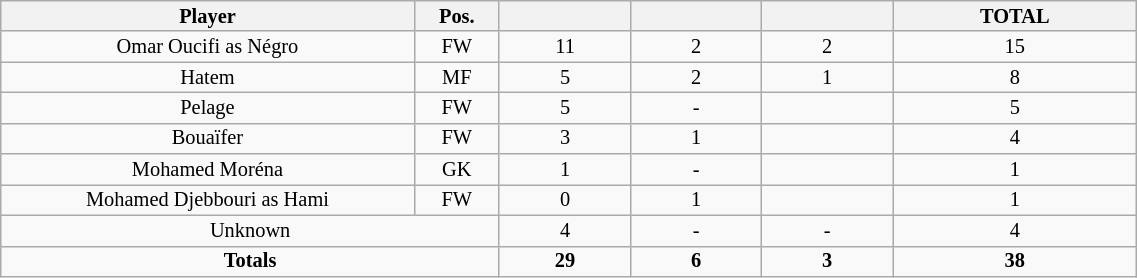<table class="wikitable sortable alternance"  style="font-size:85%; text-align:center; line-height:14px; width:60%;">
<tr>
<th width=140>Player</th>
<th width=10>Pos.</th>
<th width=40></th>
<th width=40></th>
<th width=40></th>
<th width=80>TOTAL</th>
</tr>
<tr>
<td>Omar Oucifi as Négro</td>
<td>FW</td>
<td>11</td>
<td>2</td>
<td>2</td>
<td>15</td>
</tr>
<tr>
<td>Hatem</td>
<td>MF</td>
<td>5</td>
<td>2</td>
<td>1</td>
<td>8</td>
</tr>
<tr>
<td>Pelage</td>
<td>FW</td>
<td>5</td>
<td>-</td>
<td></td>
<td>5</td>
</tr>
<tr>
<td>Bouaïfer</td>
<td>FW</td>
<td>3</td>
<td>1</td>
<td></td>
<td>4</td>
</tr>
<tr>
<td>Mohamed Moréna</td>
<td>GK</td>
<td>1</td>
<td>-</td>
<td></td>
<td>1</td>
</tr>
<tr>
<td>Mohamed Djebbouri as Hami</td>
<td>FW</td>
<td>0</td>
<td>1</td>
<td></td>
<td>1</td>
</tr>
<tr class="sortbottom">
<td colspan="2">Unknown</td>
<td>4</td>
<td>-</td>
<td>-</td>
<td>4</td>
</tr>
<tr class="sortbottom">
<td colspan="2"><strong>Totals</strong></td>
<td><strong>29</strong></td>
<td><strong>6</strong></td>
<td><strong>3</strong></td>
<td><strong>38</strong></td>
</tr>
</table>
